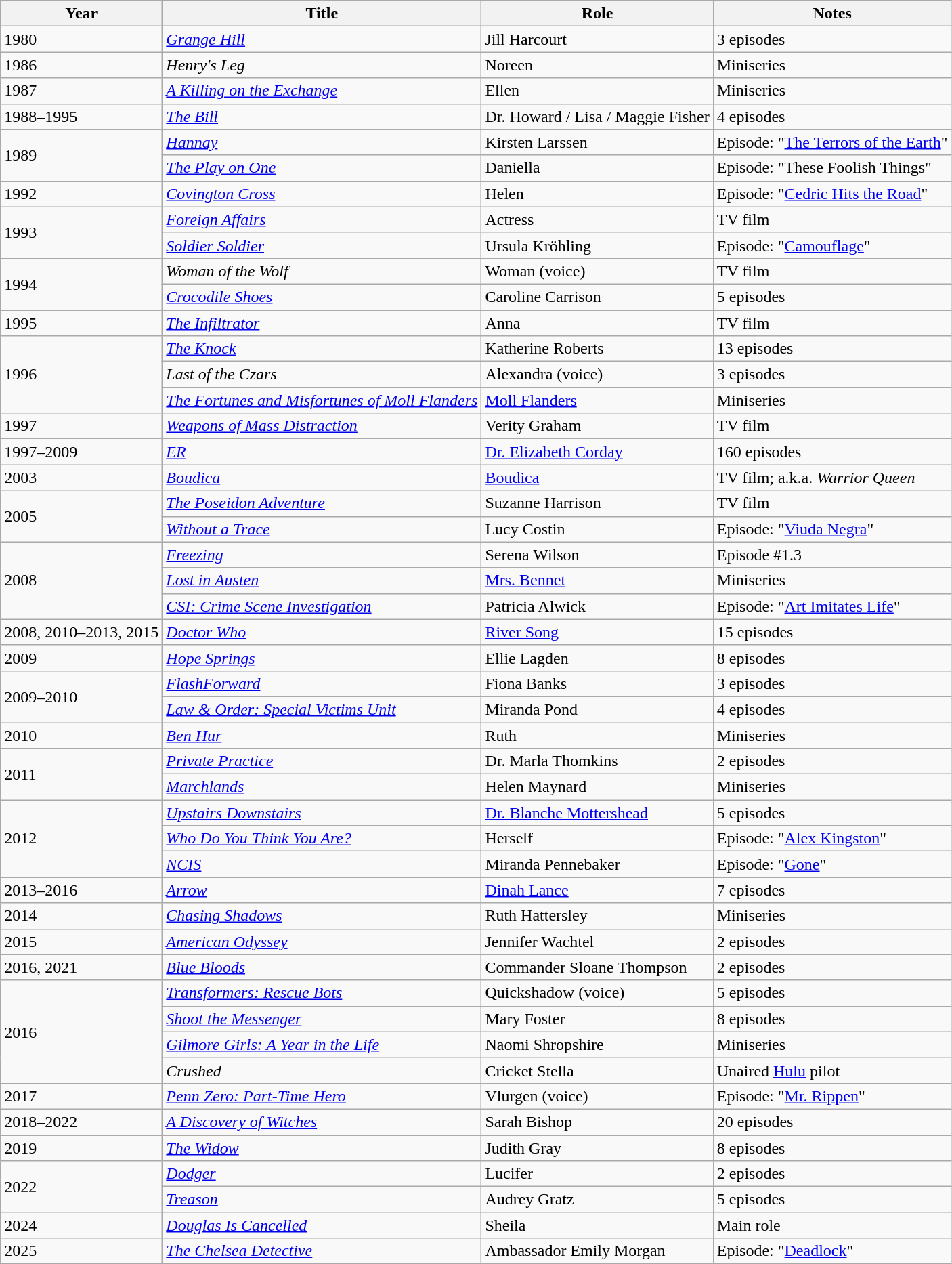<table class="wikitable sortable">
<tr>
<th>Year</th>
<th>Title</th>
<th>Role</th>
<th class="unsortable">Notes</th>
</tr>
<tr>
<td>1980</td>
<td><em><a href='#'>Grange Hill</a></em></td>
<td>Jill Harcourt</td>
<td>3 episodes</td>
</tr>
<tr>
<td>1986</td>
<td><em>Henry's Leg</em></td>
<td>Noreen</td>
<td>Miniseries</td>
</tr>
<tr>
<td>1987</td>
<td><em><a href='#'>A Killing on the Exchange</a></em></td>
<td>Ellen</td>
<td>Miniseries</td>
</tr>
<tr>
<td>1988–1995</td>
<td><em><a href='#'>The Bill</a></em></td>
<td>Dr. Howard / Lisa / Maggie Fisher</td>
<td>4 episodes</td>
</tr>
<tr>
<td rowspan="2">1989</td>
<td><em><a href='#'>Hannay</a></em></td>
<td>Kirsten Larssen</td>
<td>Episode: "<a href='#'>The Terrors of the Earth</a>"</td>
</tr>
<tr>
<td><em><a href='#'>The Play on One</a></em></td>
<td>Daniella</td>
<td>Episode: "These Foolish Things"</td>
</tr>
<tr>
<td>1992</td>
<td><em><a href='#'>Covington Cross</a></em></td>
<td>Helen</td>
<td>Episode: "<a href='#'>Cedric Hits the Road</a>"</td>
</tr>
<tr>
<td rowspan="2">1993</td>
<td><em><a href='#'>Foreign Affairs</a></em></td>
<td>Actress</td>
<td>TV film</td>
</tr>
<tr>
<td><em><a href='#'>Soldier Soldier</a></em></td>
<td>Ursula Kröhling</td>
<td>Episode: "<a href='#'>Camouflage</a>"</td>
</tr>
<tr>
<td rowspan="2">1994</td>
<td><em>Woman of the Wolf</em></td>
<td>Woman (voice)</td>
<td>TV film</td>
</tr>
<tr>
<td><em><a href='#'>Crocodile Shoes</a></em></td>
<td>Caroline Carrison</td>
<td>5 episodes</td>
</tr>
<tr>
<td>1995</td>
<td><em><a href='#'>The Infiltrator</a></em></td>
<td>Anna</td>
<td>TV film</td>
</tr>
<tr>
<td rowspan="3">1996</td>
<td><em><a href='#'>The Knock</a></em></td>
<td>Katherine Roberts</td>
<td>13 episodes</td>
</tr>
<tr>
<td><em>Last of the Czars</em></td>
<td>Alexandra (voice)</td>
<td>3 episodes</td>
</tr>
<tr>
<td><em><a href='#'>The Fortunes and Misfortunes of Moll Flanders</a></em></td>
<td><a href='#'>Moll Flanders</a></td>
<td>Miniseries</td>
</tr>
<tr>
<td>1997</td>
<td><em><a href='#'>Weapons of Mass Distraction</a></em></td>
<td>Verity Graham</td>
<td>TV film</td>
</tr>
<tr>
<td>1997–2009</td>
<td><em><a href='#'>ER</a></em></td>
<td><a href='#'>Dr. Elizabeth Corday</a></td>
<td>160 episodes</td>
</tr>
<tr>
<td>2003</td>
<td><em><a href='#'>Boudica</a></em></td>
<td><a href='#'>Boudica</a></td>
<td>TV film; a.k.a. <em>Warrior Queen</em></td>
</tr>
<tr>
<td rowspan="2">2005</td>
<td><em><a href='#'>The Poseidon Adventure</a></em></td>
<td>Suzanne Harrison</td>
<td>TV film</td>
</tr>
<tr>
<td><em><a href='#'>Without a Trace</a></em></td>
<td>Lucy Costin</td>
<td>Episode: "<a href='#'>Viuda Negra</a>"</td>
</tr>
<tr>
<td rowspan="3">2008</td>
<td><em><a href='#'>Freezing</a></em></td>
<td>Serena Wilson</td>
<td>Episode #1.3</td>
</tr>
<tr>
<td><em><a href='#'>Lost in Austen</a></em></td>
<td><a href='#'>Mrs. Bennet</a></td>
<td>Miniseries</td>
</tr>
<tr>
<td><em><a href='#'>CSI: Crime Scene Investigation</a></em></td>
<td>Patricia Alwick</td>
<td>Episode: "<a href='#'>Art Imitates Life</a>"</td>
</tr>
<tr>
<td>2008, 2010–2013, 2015</td>
<td><em><a href='#'>Doctor Who</a></em></td>
<td><a href='#'>River Song</a></td>
<td>15 episodes</td>
</tr>
<tr>
<td>2009</td>
<td><em><a href='#'>Hope Springs</a></em></td>
<td>Ellie Lagden</td>
<td>8 episodes</td>
</tr>
<tr>
<td rowspan="2">2009–2010</td>
<td><em><a href='#'>FlashForward</a></em></td>
<td>Fiona Banks</td>
<td>3 episodes</td>
</tr>
<tr>
<td><em><a href='#'>Law & Order: Special Victims Unit</a></em></td>
<td>Miranda Pond</td>
<td>4 episodes</td>
</tr>
<tr>
<td>2010</td>
<td><em><a href='#'>Ben Hur</a></em></td>
<td>Ruth</td>
<td>Miniseries</td>
</tr>
<tr>
<td rowspan="2">2011</td>
<td><em><a href='#'>Private Practice</a></em></td>
<td>Dr. Marla Thomkins</td>
<td>2 episodes</td>
</tr>
<tr>
<td><em><a href='#'>Marchlands</a></em></td>
<td>Helen Maynard</td>
<td>Miniseries</td>
</tr>
<tr>
<td rowspan="3">2012</td>
<td><em><a href='#'>Upstairs Downstairs</a></em></td>
<td><a href='#'>Dr. Blanche Mottershead</a></td>
<td>5 episodes</td>
</tr>
<tr>
<td><em><a href='#'>Who Do You Think You Are?</a></em></td>
<td>Herself</td>
<td>Episode: "<a href='#'>Alex Kingston</a>"</td>
</tr>
<tr>
<td><em><a href='#'>NCIS</a></em></td>
<td>Miranda Pennebaker</td>
<td>Episode: "<a href='#'>Gone</a>"</td>
</tr>
<tr>
<td>2013–2016</td>
<td><em><a href='#'>Arrow</a></em></td>
<td><a href='#'>Dinah Lance</a></td>
<td>7 episodes</td>
</tr>
<tr>
<td>2014</td>
<td><em><a href='#'>Chasing Shadows</a></em></td>
<td>Ruth Hattersley</td>
<td>Miniseries</td>
</tr>
<tr>
<td>2015</td>
<td><em><a href='#'>American Odyssey</a></em></td>
<td>Jennifer Wachtel</td>
<td>2 episodes</td>
</tr>
<tr>
<td>2016, 2021</td>
<td><em><a href='#'>Blue Bloods</a></em></td>
<td>Commander Sloane Thompson</td>
<td>2 episodes</td>
</tr>
<tr>
<td rowspan="4">2016</td>
<td><em><a href='#'>Transformers: Rescue Bots</a></em></td>
<td>Quickshadow (voice)</td>
<td>5 episodes</td>
</tr>
<tr>
<td><em><a href='#'>Shoot the Messenger</a></em></td>
<td>Mary Foster</td>
<td>8 episodes</td>
</tr>
<tr>
<td><em><a href='#'>Gilmore Girls: A Year in the Life</a></em></td>
<td>Naomi Shropshire</td>
<td>Miniseries</td>
</tr>
<tr>
<td><em>Crushed</em></td>
<td>Cricket Stella</td>
<td>Unaired <a href='#'>Hulu</a> pilot</td>
</tr>
<tr>
<td>2017</td>
<td><em><a href='#'>Penn Zero: Part-Time Hero</a></em></td>
<td>Vlurgen (voice)</td>
<td>Episode: "<a href='#'>Mr. Rippen</a>"</td>
</tr>
<tr>
<td>2018–2022</td>
<td><em><a href='#'>A Discovery of Witches</a></em></td>
<td>Sarah Bishop</td>
<td>20 episodes</td>
</tr>
<tr>
<td>2019</td>
<td><em><a href='#'>The Widow</a></em></td>
<td>Judith Gray</td>
<td>8 episodes</td>
</tr>
<tr>
<td rowspan=2>2022</td>
<td><em><a href='#'>Dodger</a></em></td>
<td>Lucifer</td>
<td>2 episodes</td>
</tr>
<tr>
<td><em><a href='#'>Treason</a></em></td>
<td>Audrey Gratz</td>
<td>5 episodes</td>
</tr>
<tr>
<td>2024</td>
<td><em><a href='#'>Douglas Is Cancelled</a></em></td>
<td>Sheila</td>
<td>Main role</td>
</tr>
<tr>
<td>2025</td>
<td><em><a href='#'>The Chelsea Detective</a></em></td>
<td>Ambassador Emily Morgan</td>
<td>Episode: "<a href='#'>Deadlock</a>"</td>
</tr>
</table>
